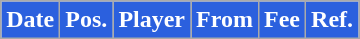<table class="wikitable plainrowheaders sortable">
<tr>
<th style="background:#2B60DE; color:#fff;">Date</th>
<th style="background:#2B60DE; color:#fff;">Pos.</th>
<th style="background:#2B60DE; color:#fff;">Player</th>
<th style="background:#2B60DE; color:#fff;">From</th>
<th style="background:#2B60DE; color:#fff;">Fee</th>
<th style="background:#2B60DE; color:#fff;">Ref.</th>
</tr>
</table>
